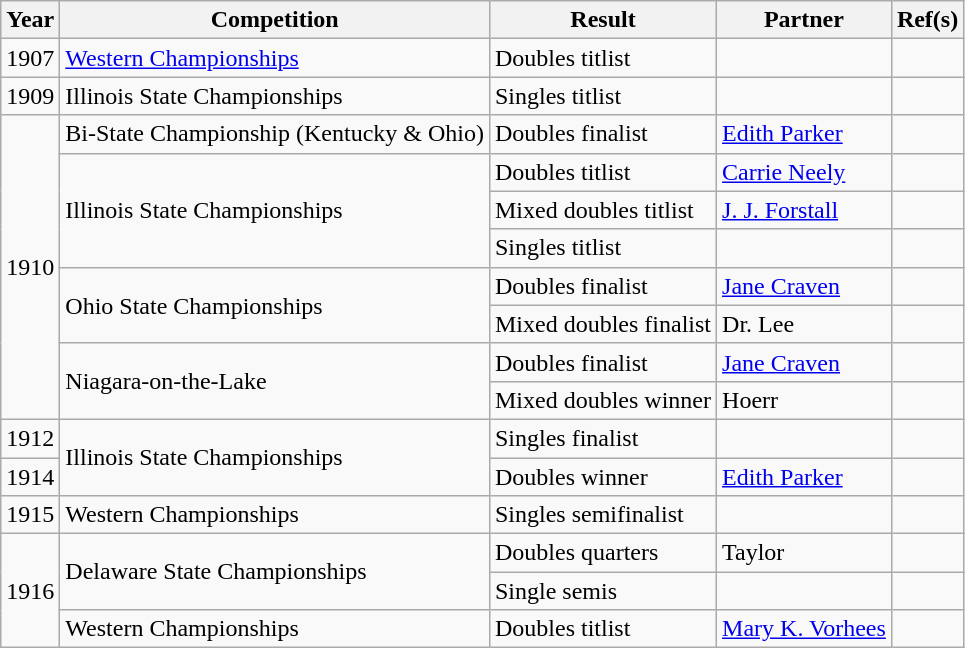<table class="sortable wikitable">
<tr>
<th>Year</th>
<th>Competition</th>
<th>Result</th>
<th>Partner</th>
<th class="unsortable">Ref(s)</th>
</tr>
<tr>
<td>1907</td>
<td><a href='#'>Western Championships</a></td>
<td>Doubles titlist</td>
<td></td>
<td></td>
</tr>
<tr>
<td>1909</td>
<td>Illinois State Championships</td>
<td>Singles titlist</td>
<td></td>
<td></td>
</tr>
<tr>
<td rowspan=8>1910</td>
<td>Bi-State Championship (Kentucky & Ohio)</td>
<td>Doubles finalist</td>
<td><a href='#'>Edith Parker</a></td>
<td></td>
</tr>
<tr>
<td rowspan=3>Illinois State Championships</td>
<td>Doubles titlist</td>
<td><a href='#'>Carrie Neely</a></td>
<td></td>
</tr>
<tr>
<td>Mixed doubles titlist</td>
<td><a href='#'>J. J. Forstall</a></td>
<td></td>
</tr>
<tr>
<td>Singles titlist</td>
<td></td>
<td></td>
</tr>
<tr>
<td rowspan=2>Ohio State Championships</td>
<td>Doubles finalist</td>
<td><a href='#'>Jane Craven</a></td>
<td></td>
</tr>
<tr>
<td>Mixed doubles finalist</td>
<td>Dr. Lee</td>
<td></td>
</tr>
<tr>
<td rowspan=2>Niagara-on-the-Lake</td>
<td>Doubles finalist</td>
<td><a href='#'>Jane Craven</a></td>
<td></td>
</tr>
<tr>
<td>Mixed doubles winner</td>
<td>Hoerr</td>
<td></td>
</tr>
<tr>
<td>1912</td>
<td rowspan=2>Illinois State Championships</td>
<td>Singles finalist</td>
<td></td>
<td></td>
</tr>
<tr>
<td>1914</td>
<td>Doubles winner</td>
<td><a href='#'>Edith Parker</a></td>
<td></td>
</tr>
<tr>
<td>1915</td>
<td>Western Championships</td>
<td>Singles semifinalist</td>
<td></td>
<td></td>
</tr>
<tr>
<td rowspan=3>1916</td>
<td rowspan=2>Delaware State Championships</td>
<td>Doubles quarters</td>
<td>Taylor</td>
<td></td>
</tr>
<tr>
<td>Single semis</td>
<td></td>
<td></td>
</tr>
<tr>
<td>Western Championships</td>
<td>Doubles titlist</td>
<td><a href='#'>Mary K. Vorhees</a></td>
<td></td>
</tr>
</table>
